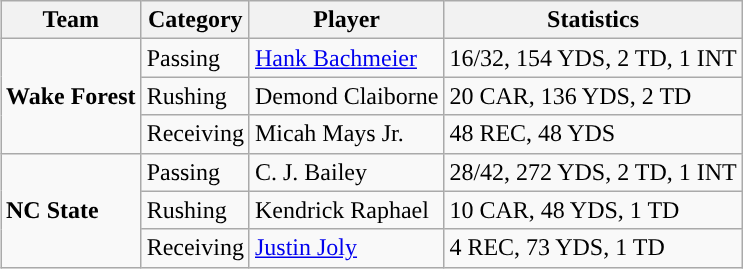<table class="wikitable" style="float: right;">
<tr>
<th>Team</th>
<th>Category</th>
<th>Player</th>
<th>Statistics</th>
</tr>
<tr>
<td rowspan=3><strong>Wake Forest</strong></td>
<td>Passing</td>
<td><a href='#'>Hank Bachmeier</a></td>
<td>16/32, 154 YDS, 2 TD, 1 INT</td>
</tr>
<tr>
<td>Rushing</td>
<td>Demond Claiborne</td>
<td>20 CAR, 136 YDS, 2 TD</td>
</tr>
<tr>
<td>Receiving</td>
<td>Micah Mays Jr.</td>
<td>48 REC, 48 YDS</td>
</tr>
<tr>
<td rowspan=3><strong>NC State</strong></td>
<td>Passing</td>
<td>C. J. Bailey</td>
<td>28/42, 272 YDS, 2 TD, 1 INT</td>
</tr>
<tr>
<td>Rushing</td>
<td>Kendrick Raphael</td>
<td>10 CAR, 48 YDS, 1 TD</td>
</tr>
<tr>
<td>Receiving</td>
<td><a href='#'>Justin Joly</a></td>
<td>4 REC, 73 YDS, 1 TD</td>
</tr>
</table>
